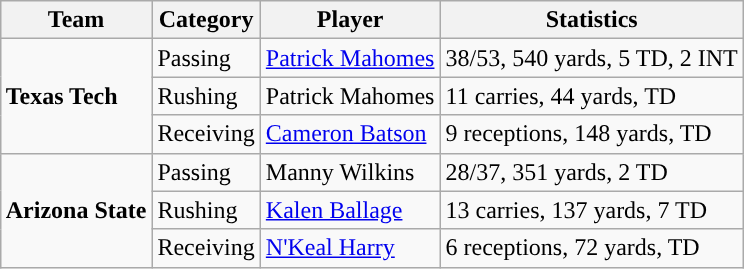<table class="wikitable" style="float: right;">
<tr>
<th>Team</th>
<th>Category</th>
<th>Player</th>
<th>Statistics</th>
</tr>
<tr>
<td rowspan=3><strong>Texas Tech</strong></td>
<td>Passing</td>
<td><a href='#'>Patrick Mahomes</a></td>
<td>38/53, 540 yards, 5 TD, 2 INT</td>
</tr>
<tr>
<td>Rushing</td>
<td>Patrick Mahomes</td>
<td>11 carries, 44 yards, TD</td>
</tr>
<tr>
<td>Receiving</td>
<td><a href='#'>Cameron Batson</a></td>
<td>9 receptions, 148 yards, TD</td>
</tr>
<tr>
<td rowspan=3><strong>Arizona State</strong></td>
<td>Passing</td>
<td>Manny Wilkins</td>
<td>28/37, 351 yards, 2 TD</td>
</tr>
<tr>
<td>Rushing</td>
<td><a href='#'>Kalen Ballage</a></td>
<td>13 carries, 137 yards, 7 TD</td>
</tr>
<tr>
<td>Receiving</td>
<td><a href='#'>N'Keal Harry</a></td>
<td>6 receptions, 72 yards, TD</td>
</tr>
</table>
